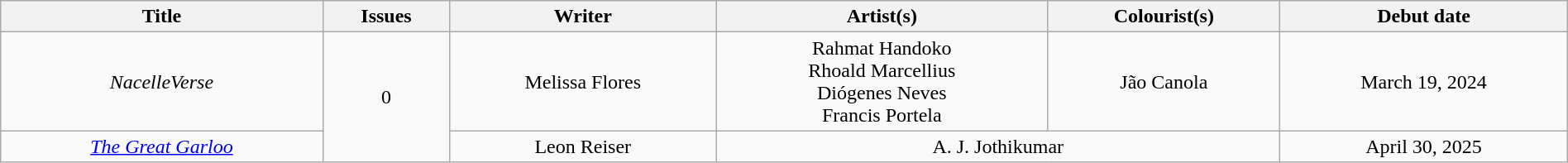<table class="wikitable" width="100%" style="text-align: center;">
<tr>
<th scope="col">Title</th>
<th scope="col">Issues</th>
<th scope="col">Writer</th>
<th scope="col">Artist(s)</th>
<th scope="col">Colourist(s)</th>
<th scope="col">Debut date</th>
</tr>
<tr>
<td><em>NacelleVerse</em></td>
<td rowspan="2">0</td>
<td>Melissa Flores</td>
<td>Rahmat Handoko<br>Rhoald Marcellius<br>Diógenes Neves<br>Francis Portela</td>
<td>Jão Canola</td>
<td>March 19, 2024</td>
</tr>
<tr>
<td><a href='#'><em>The Great Garloo</em></a></td>
<td>Leon Reiser</td>
<td colspan="2">A. J. Jothikumar</td>
<td>April 30, 2025</td>
</tr>
</table>
